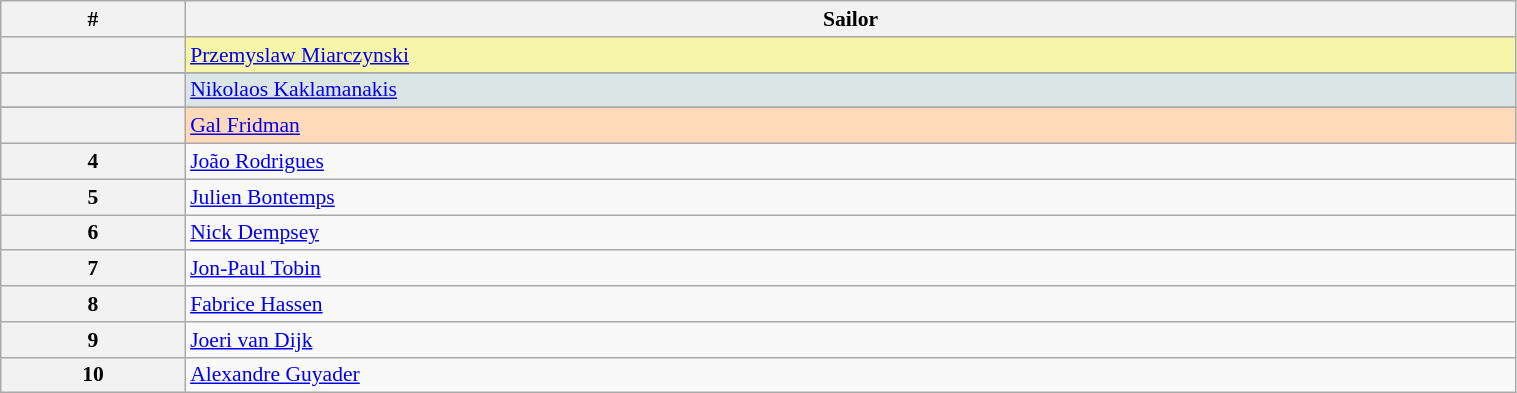<table class="wikitable" width=80% style="font-size:90%; text-align:left;">
<tr>
<th>#</th>
<th>Sailor</th>
</tr>
<tr>
<th></th>
<td align=left bgcolor=#F7F6A8> <a href='#'>Przemyslaw Miarczynski</a></td>
</tr>
<tr>
</tr>
<tr>
<th></th>
<td align=left bgcolor=#DCE5E5> <a href='#'>Nikolaos Kaklamanakis</a></td>
</tr>
<tr>
</tr>
<tr>
<th></th>
<td align=left bgcolor=#FFDAB9> <a href='#'>Gal Fridman</a></td>
</tr>
<tr>
<th>4</th>
<td> <a href='#'>João Rodrigues</a></td>
</tr>
<tr>
<th>5</th>
<td> <a href='#'>Julien Bontemps</a></td>
</tr>
<tr>
<th>6</th>
<td> <a href='#'>Nick Dempsey</a></td>
</tr>
<tr>
<th>7</th>
<td> <a href='#'>Jon-Paul Tobin</a></td>
</tr>
<tr>
<th>8</th>
<td> <a href='#'>Fabrice Hassen</a></td>
</tr>
<tr>
<th>9</th>
<td> <a href='#'>Joeri van Dijk</a></td>
</tr>
<tr>
<th>10</th>
<td> <a href='#'>Alexandre Guyader</a></td>
</tr>
</table>
